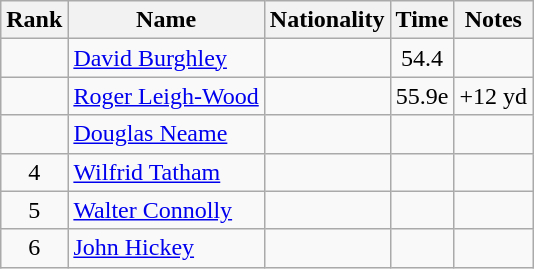<table class="wikitable sortable" style=" text-align:center">
<tr>
<th>Rank</th>
<th>Name</th>
<th>Nationality</th>
<th>Time</th>
<th>Notes</th>
</tr>
<tr>
<td></td>
<td align=left><a href='#'>David Burghley</a></td>
<td align=left></td>
<td>54.4</td>
<td></td>
</tr>
<tr>
<td></td>
<td align=left><a href='#'>Roger Leigh-Wood</a></td>
<td align=left></td>
<td>55.9e</td>
<td>+12 yd</td>
</tr>
<tr>
<td></td>
<td align=left><a href='#'>Douglas Neame</a></td>
<td align=left></td>
<td></td>
<td></td>
</tr>
<tr>
<td>4</td>
<td align=left><a href='#'>Wilfrid Tatham</a></td>
<td align=left></td>
<td></td>
<td></td>
</tr>
<tr>
<td>5</td>
<td align=left><a href='#'>Walter Connolly</a></td>
<td align=left></td>
<td></td>
<td></td>
</tr>
<tr>
<td>6</td>
<td align=left><a href='#'>John Hickey</a></td>
<td align=left></td>
<td></td>
<td></td>
</tr>
</table>
